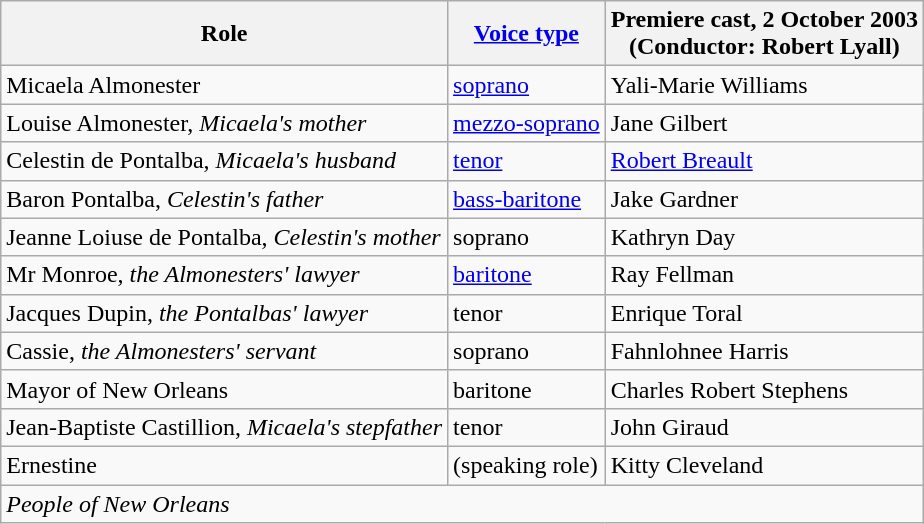<table class="wikitable">
<tr>
<th>Role</th>
<th><a href='#'>Voice type</a></th>
<th>Premiere cast, 2 October 2003<br>(Conductor: Robert Lyall)</th>
</tr>
<tr>
<td>Micaela Almonester</td>
<td><a href='#'>soprano</a></td>
<td>Yali-Marie Williams</td>
</tr>
<tr>
<td>Louise Almonester, <em>Micaela's mother</em></td>
<td><a href='#'>mezzo-soprano</a></td>
<td>Jane Gilbert</td>
</tr>
<tr>
<td>Celestin de Pontalba, <em>Micaela's husband</em></td>
<td><a href='#'>tenor</a></td>
<td><a href='#'>Robert Breault</a></td>
</tr>
<tr>
<td>Baron Pontalba, <em>Celestin's father</em></td>
<td><a href='#'>bass-baritone</a></td>
<td>Jake Gardner</td>
</tr>
<tr>
<td>Jeanne Loiuse de Pontalba, <em>Celestin's mother</em></td>
<td>soprano</td>
<td>Kathryn Day</td>
</tr>
<tr>
<td>Mr Monroe, <em>the Almonesters' lawyer</em></td>
<td><a href='#'>baritone</a></td>
<td>Ray Fellman</td>
</tr>
<tr>
<td>Jacques Dupin, <em>the Pontalbas' lawyer</em></td>
<td>tenor</td>
<td>Enrique Toral</td>
</tr>
<tr>
<td>Cassie, <em>the Almonesters' servant</em></td>
<td>soprano</td>
<td>Fahnlohnee Harris</td>
</tr>
<tr>
<td>Mayor of New Orleans</td>
<td>baritone</td>
<td>Charles Robert Stephens</td>
</tr>
<tr>
<td>Jean-Baptiste Castillion, <em>Micaela's stepfather</em></td>
<td>tenor</td>
<td>John Giraud</td>
</tr>
<tr>
<td>Ernestine</td>
<td>(speaking role)</td>
<td>Kitty Cleveland</td>
</tr>
<tr>
<td colspan="3"><em>People of New Orleans</em></td>
</tr>
</table>
